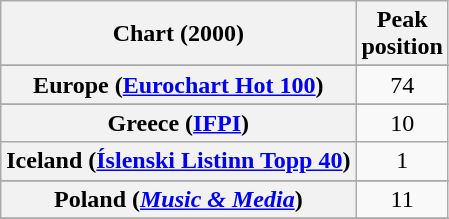<table class="wikitable sortable plainrowheaders" style="text-align:center">
<tr>
<th>Chart (2000)</th>
<th>Peak<br>position</th>
</tr>
<tr>
</tr>
<tr>
</tr>
<tr>
</tr>
<tr>
<th scope="row">Europe (<a href='#'>Eurochart Hot 100</a>)</th>
<td>74</td>
</tr>
<tr>
</tr>
<tr>
<th scope="row">Greece (<a href='#'>IFPI</a>)</th>
<td>10</td>
</tr>
<tr>
<th scope="row">Iceland (<a href='#'>Íslenski Listinn Topp 40</a>)</th>
<td>1</td>
</tr>
<tr>
</tr>
<tr>
</tr>
<tr>
</tr>
<tr>
</tr>
<tr>
</tr>
<tr>
<th scope="row">Poland (<em><a href='#'>Music & Media</a></em>)</th>
<td>11</td>
</tr>
<tr>
</tr>
<tr>
</tr>
<tr>
</tr>
<tr>
</tr>
<tr>
</tr>
<tr>
</tr>
<tr>
</tr>
<tr>
</tr>
<tr>
</tr>
<tr>
</tr>
</table>
